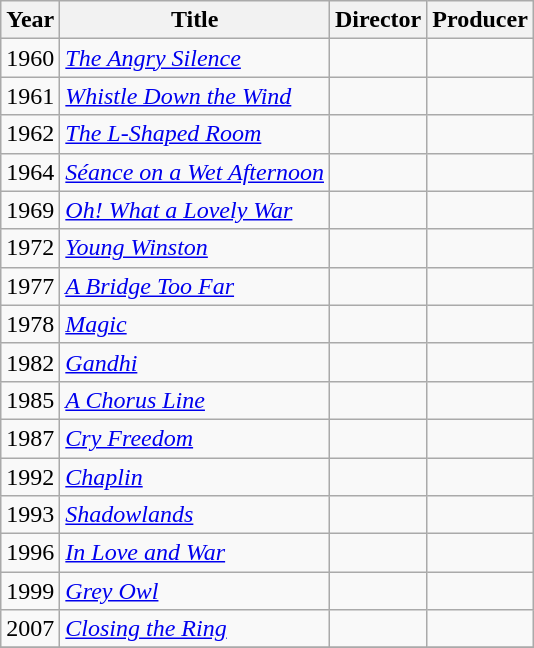<table class="wikitable sortable">
<tr>
<th>Year</th>
<th>Title</th>
<th>Director</th>
<th>Producer</th>
</tr>
<tr>
<td>1960</td>
<td><em><a href='#'>The Angry Silence</a></em></td>
<td></td>
<td></td>
</tr>
<tr>
<td>1961</td>
<td><em><a href='#'>Whistle Down the Wind</a></em></td>
<td></td>
<td></td>
</tr>
<tr>
<td>1962</td>
<td><em><a href='#'>The L-Shaped Room</a></em></td>
<td></td>
<td></td>
</tr>
<tr>
<td>1964</td>
<td><em><a href='#'>Séance on a Wet Afternoon</a></em></td>
<td></td>
<td></td>
</tr>
<tr>
<td>1969</td>
<td><em><a href='#'>Oh! What a Lovely War</a></em></td>
<td></td>
<td></td>
</tr>
<tr>
<td>1972</td>
<td><em><a href='#'>Young Winston</a></em></td>
<td></td>
<td></td>
</tr>
<tr>
<td>1977</td>
<td><em><a href='#'>A Bridge Too Far</a></em></td>
<td></td>
<td></td>
</tr>
<tr>
<td>1978</td>
<td><em><a href='#'>Magic</a></em></td>
<td></td>
<td></td>
</tr>
<tr>
<td>1982</td>
<td><em><a href='#'>Gandhi</a></em></td>
<td></td>
<td></td>
</tr>
<tr>
<td>1985</td>
<td><em><a href='#'>A Chorus Line</a></em></td>
<td></td>
<td></td>
</tr>
<tr>
<td>1987</td>
<td><em><a href='#'>Cry Freedom</a></em></td>
<td></td>
<td></td>
</tr>
<tr>
<td>1992</td>
<td><em><a href='#'>Chaplin</a></em></td>
<td></td>
<td></td>
</tr>
<tr>
<td>1993</td>
<td><em><a href='#'>Shadowlands</a></em></td>
<td></td>
<td></td>
</tr>
<tr>
<td>1996</td>
<td><em><a href='#'>In Love and War</a></em></td>
<td></td>
<td></td>
</tr>
<tr>
<td>1999</td>
<td><em><a href='#'>Grey Owl</a></em></td>
<td></td>
<td></td>
</tr>
<tr>
<td>2007</td>
<td><em><a href='#'>Closing the Ring</a></em></td>
<td></td>
<td></td>
</tr>
<tr>
</tr>
</table>
